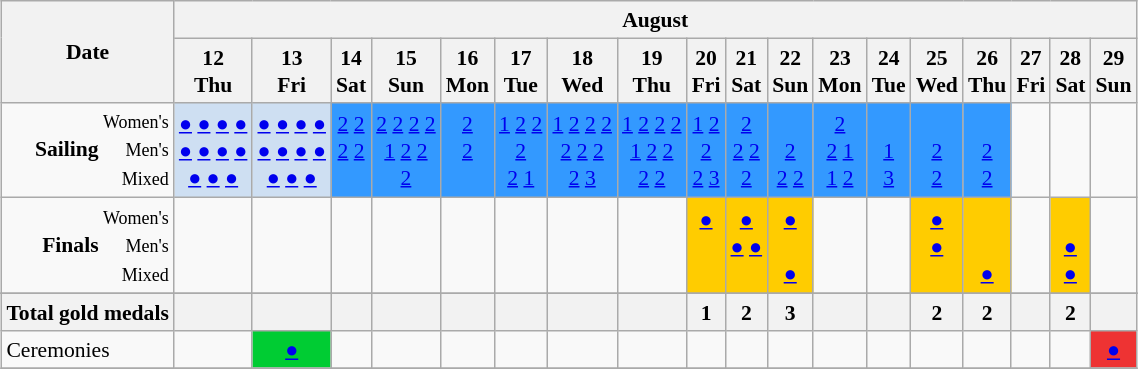<table class="wikitable" style="margin:0.5em auto; font-size:90%; line-height:1.25em;">
<tr>
<th rowspan=2>Date</th>
<th colspan=18>August</th>
</tr>
<tr>
<th>12<br>Thu</th>
<th>13<br>Fri</th>
<th>14<br>Sat</th>
<th>15<br>Sun</th>
<th>16<br>Mon</th>
<th>17<br>Tue</th>
<th>18<br>Wed</th>
<th>19<br>Thu</th>
<th>20<br>Fri</th>
<th>21<br>Sat</th>
<th>22<br>Sun</th>
<th>23<br>Mon</th>
<th>24<br>Tue</th>
<th>25<br>Wed</th>
<th>26<br>Thu</th>
<th>27<br>Fri</th>
<th>28<br>Sat</th>
<th>29<br>Sun</th>
</tr>
<tr align="center">
<td align="right"><small>Women's</small><br><strong>Sailing</strong>     <small>Men's</small><br><small>Mixed</small></td>
<td bgcolor=#cedff2><span><a href='#'>●</a> <a href='#'>●</a> <a href='#'>●</a> <a href='#'>●</a><br><a href='#'>●</a> <a href='#'>●</a> <a href='#'>●</a> <a href='#'>●</a><br><a href='#'>●</a> <a href='#'>●</a> <a href='#'>●</a></span></td>
<td bgcolor=#cedff2><span><a href='#'>●</a> <a href='#'>●</a> <a href='#'>●</a> <a href='#'>●</a><br><a href='#'>●</a> <a href='#'>●</a> <a href='#'>●</a> <a href='#'>●</a><br><a href='#'>●</a> <a href='#'>●</a> <a href='#'>●</a></span></td>
<td bgcolor=#3399ff><span><a href='#'>2</a> <a href='#'>2</a><br><a href='#'>2</a> <a href='#'>2</a> <br> </span></td>
<td bgcolor=#3399ff><span><a href='#'>2</a> <a href='#'>2</a> <a href='#'>2</a> <a href='#'>2</a><br><a href='#'>1</a> <a href='#'>2</a> <a href='#'>2</a> <br><a href='#'>2</a></span></td>
<td bgcolor=#3399ff><span><a href='#'>2</a><br><a href='#'>2</a><br> </span></td>
<td bgcolor=#3399ff><span><a href='#'>1</a> <a href='#'>2</a> <a href='#'>2</a><br><a href='#'>2</a> <br><a href='#'>2</a> <a href='#'>1</a></span></td>
<td bgcolor=#3399ff><span><a href='#'>1</a> <a href='#'>2</a> <a href='#'>2</a> <a href='#'>2</a><br><a href='#'>2</a> <a href='#'>2</a> <a href='#'>2</a> <br><a href='#'>2</a> <a href='#'>3</a></span></td>
<td bgcolor=#3399ff><span><a href='#'>1</a> <a href='#'>2</a> <a href='#'>2</a> <a href='#'>2</a><br><a href='#'>1</a> <a href='#'>2</a> <a href='#'>2</a> <br><a href='#'>2</a> <a href='#'>2</a></span></td>
<td bgcolor=#3399ff><span><a href='#'>1</a> <a href='#'>2</a><br><a href='#'>2</a> <br><a href='#'>2</a> <a href='#'>3</a></span></td>
<td bgcolor=#3399ff><span><a href='#'>2</a><br><a href='#'>2</a> <a href='#'>2</a><br><a href='#'>2</a></span></td>
<td bgcolor=#3399ff><span> <br><a href='#'>2</a><br><a href='#'>2</a> <a href='#'>2</a></span></td>
<td bgcolor=#3399ff><span><a href='#'>2</a><br><a href='#'>2</a> <a href='#'>1</a><br><a href='#'>1</a> <a href='#'>2</a></span></td>
<td bgcolor=#3399ff><span> <br><a href='#'>1</a><br><a href='#'>3</a></span></td>
<td bgcolor=#3399ff><span> <br><a href='#'>2</a><br><a href='#'>2</a></span></td>
<td bgcolor=#3399ff><span> <br><a href='#'>2</a><br><a href='#'>2</a></span></td>
<td></td>
<td></td>
<td></td>
</tr>
<tr align="center">
<td align="right"><small>Women's</small><br><strong>Finals</strong>     <small>Men's</small><br><small>Mixed</small></td>
<td></td>
<td></td>
<td></td>
<td></td>
<td></td>
<td></td>
<td></td>
<td></td>
<td bgcolor=#ffcc00><span><a href='#'>●</a> <br>  <br>  </span></td>
<td bgcolor=#ffcc00><span><a href='#'>●</a> <br><a href='#'>●</a> <a href='#'>●</a><br>  </span></td>
<td bgcolor=#ffcc00><span><a href='#'>●</a><br> <br><a href='#'>●</a> </span></td>
<td></td>
<td></td>
<td bgcolor=#ffcc00><span><a href='#'>●</a><br><a href='#'>●</a><br>  </span></td>
<td bgcolor=#ffcc00><span> <br> <br><a href='#'>●</a></span></td>
<td></td>
<td bgcolor=#ffcc00><span> <br><a href='#'>●</a><br><a href='#'>●</a></span></td>
<td></td>
</tr>
<tr align="center">
</tr>
<tr>
<th>Total gold medals</th>
<th></th>
<th></th>
<th></th>
<th></th>
<th></th>
<th></th>
<th></th>
<th></th>
<th>1</th>
<th>2</th>
<th>3</th>
<th></th>
<th></th>
<th>2</th>
<th>2</th>
<th></th>
<th>2</th>
<th></th>
</tr>
<tr>
<td>Ceremonies</td>
<td></td>
<td bgcolor=#00cc33 align=center><a href='#'>●</a></td>
<td></td>
<td></td>
<td></td>
<td></td>
<td></td>
<td></td>
<td></td>
<td></td>
<td></td>
<td></td>
<td></td>
<td></td>
<td></td>
<td></td>
<td></td>
<td bgcolor=#ee3333 align=center><a href='#'>●</a></td>
</tr>
<tr>
</tr>
</table>
